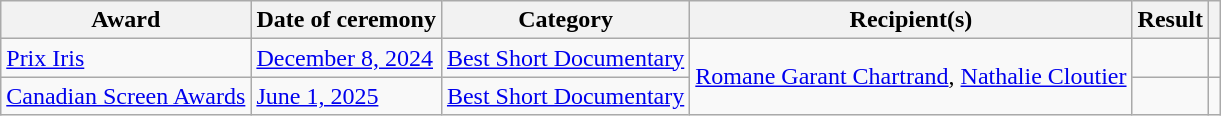<table class="wikitable sortable plainrowheaders">
<tr>
<th scope="col">Award</th>
<th scope="col">Date of ceremony</th>
<th scope="col">Category</th>
<th scope="col">Recipient(s)</th>
<th scope="col">Result</th>
<th scope="col" class="unsortable"></th>
</tr>
<tr>
<td><a href='#'>Prix Iris</a></td>
<td><a href='#'>December 8, 2024</a></td>
<td><a href='#'>Best Short Documentary</a></td>
<td rowspan=2><a href='#'>Romane Garant Chartrand</a>, <a href='#'>Nathalie Cloutier</a></td>
<td></td>
<td></td>
</tr>
<tr>
<td><a href='#'>Canadian Screen Awards</a></td>
<td><a href='#'>June 1, 2025</a></td>
<td><a href='#'>Best Short Documentary</a></td>
<td></td>
<td></td>
</tr>
</table>
